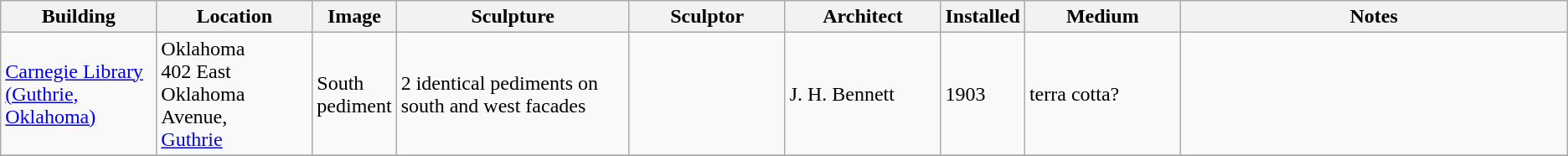<table class="wikitable sortable">
<tr>
<th width="10%">Building</th>
<th width="10%">Location</th>
<th width="5%">Image</th>
<th width="15%">Sculpture</th>
<th width="10%">Sculptor</th>
<th width="10%">Architect</th>
<th width="5%">Installed</th>
<th width="10%">Medium</th>
<th width="25%">Notes</th>
</tr>
<tr>
<td><a href='#'>Carnegie Library (Guthrie, Oklahoma)</a></td>
<td>Oklahoma<br>402 East Oklahoma Avenue,<br><a href='#'>Guthrie</a></td>
<td>South pediment</td>
<td>2 identical pediments on south and west facades</td>
<td></td>
<td>J. H. Bennett</td>
<td>1903</td>
<td>terra cotta?</td>
<td></td>
</tr>
<tr>
</tr>
</table>
